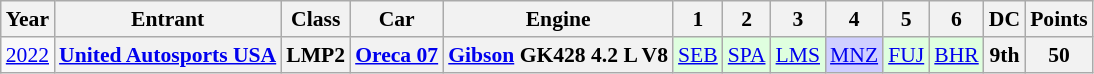<table class="wikitable" style="text-align:center; font-size:90%">
<tr>
<th>Year</th>
<th>Entrant</th>
<th>Class</th>
<th>Car</th>
<th>Engine</th>
<th>1</th>
<th>2</th>
<th>3</th>
<th>4</th>
<th>5</th>
<th>6</th>
<th>DC</th>
<th>Points</th>
</tr>
<tr>
<td><a href='#'>2022</a></td>
<th><a href='#'>United Autosports USA</a></th>
<th>LMP2</th>
<th><a href='#'>Oreca 07</a></th>
<th><a href='#'>Gibson</a> GK428 4.2 L V8</th>
<td style="background:#DFFFDF;"><a href='#'>SEB</a><br></td>
<td style="background:#DFFFDF;"><a href='#'>SPA</a><br></td>
<td style="background:#DFFFDF;"><a href='#'>LMS</a><br></td>
<td style="background:#CFCFFF;"><a href='#'>MNZ</a><br></td>
<td style="background:#DFFFDF;"><a href='#'>FUJ</a><br></td>
<td style="background:#DFFFDF;"><a href='#'>BHR</a><br></td>
<th>9th</th>
<th>50</th>
</tr>
</table>
